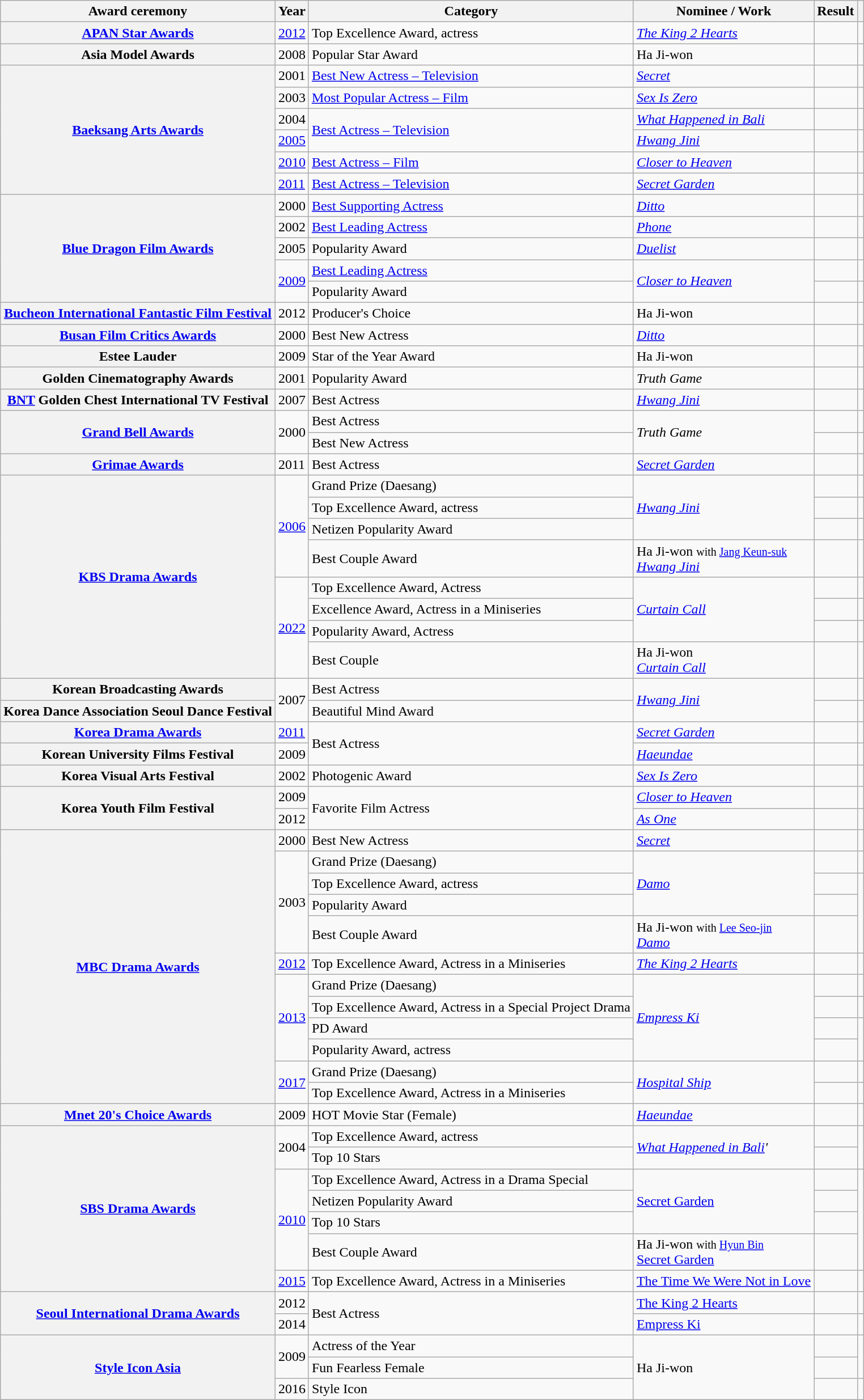<table class="wikitable plainrowheaders sortable">
<tr>
<th scope="col">Award ceremony</th>
<th scope="col">Year</th>
<th scope="col">Category</th>
<th scope="col">Nominee / Work</th>
<th scope="col">Result</th>
<th scope="col" class="unsortable"></th>
</tr>
<tr>
<th scope="row"  rowspan="1"><a href='#'>APAN Star Awards</a></th>
<td><a href='#'>2012</a></td>
<td>Top Excellence Award, actress</td>
<td><em><a href='#'>The King 2 Hearts</a></em></td>
<td></td>
<td></td>
</tr>
<tr>
<th scope="row">Asia Model Awards</th>
<td>2008</td>
<td>Popular Star Award</td>
<td>Ha Ji-won</td>
<td></td>
<td></td>
</tr>
<tr>
<th scope="row"  rowspan="6"><a href='#'>Baeksang Arts Awards</a></th>
<td>2001</td>
<td><a href='#'>Best New Actress – Television</a></td>
<td><em><a href='#'>Secret</a></em></td>
<td></td>
<td></td>
</tr>
<tr>
<td>2003</td>
<td><a href='#'>Most Popular Actress – Film</a></td>
<td><em><a href='#'>Sex Is Zero</a></em></td>
<td></td>
<td></td>
</tr>
<tr>
<td>2004</td>
<td rowspan="2"><a href='#'>Best Actress – Television</a></td>
<td rowspan=1><em><a href='#'>What Happened in Bali</a></em></td>
<td></td>
<td></td>
</tr>
<tr>
<td><a href='#'>2005</a></td>
<td><em><a href='#'>Hwang Jini</a></em></td>
<td></td>
<td></td>
</tr>
<tr>
<td><a href='#'>2010</a></td>
<td><a href='#'>Best Actress – Film</a></td>
<td><em><a href='#'>Closer to Heaven</a></em></td>
<td></td>
<td></td>
</tr>
<tr>
<td><a href='#'>2011</a></td>
<td><a href='#'>Best Actress – Television</a></td>
<td><em><a href='#'>Secret Garden</a></em></td>
<td></td>
<td></td>
</tr>
<tr>
<th scope="row"  rowspan="5"><a href='#'>Blue Dragon Film Awards</a></th>
<td>2000</td>
<td><a href='#'>Best Supporting Actress</a></td>
<td><em><a href='#'>Ditto</a></em></td>
<td></td>
<td></td>
</tr>
<tr>
<td>2002</td>
<td><a href='#'>Best Leading Actress</a></td>
<td><em> <a href='#'>Phone</a></em></td>
<td></td>
<td></td>
</tr>
<tr>
<td>2005</td>
<td>Popularity Award</td>
<td><em><a href='#'>Duelist</a></em></td>
<td></td>
<td></td>
</tr>
<tr>
<td rowspan=2><a href='#'>2009</a></td>
<td><a href='#'>Best Leading Actress</a></td>
<td rowspan=2><em><a href='#'>Closer to Heaven</a></em></td>
<td></td>
<td></td>
</tr>
<tr>
<td>Popularity Award</td>
<td></td>
<td></td>
</tr>
<tr>
<th scope="row"><a href='#'>Bucheon International Fantastic Film Festival</a></th>
<td>2012</td>
<td>Producer's Choice</td>
<td>Ha Ji-won</td>
<td></td>
<td></td>
</tr>
<tr>
<th scope="row"><a href='#'>Busan Film Critics Awards</a></th>
<td>2000</td>
<td>Best New Actress</td>
<td rowspan="1"><em><a href='#'>Ditto</a></em></td>
<td></td>
<td></td>
</tr>
<tr>
<th scope="row">Estee Lauder</th>
<td>2009</td>
<td>Star of the Year Award</td>
<td>Ha Ji-won</td>
<td></td>
<td></td>
</tr>
<tr>
<th scope="row"  rowspan="1">Golden Cinematography Awards</th>
<td>2001</td>
<td>Popularity Award</td>
<td><em>Truth Game</em></td>
<td></td>
<td></td>
</tr>
<tr>
<th scope="row"><a href='#'>BNT</a>  Golden Chest International TV Festival</th>
<td>2007</td>
<td>Best Actress</td>
<td><em><a href='#'>Hwang Jini</a></em></td>
<td></td>
<td></td>
</tr>
<tr>
<th scope="row"  rowspan="2"><a href='#'>Grand Bell Awards</a></th>
<td rowspan="2">2000</td>
<td>Best Actress</td>
<td rowspan="2"><em>Truth Game</em></td>
<td></td>
<td></td>
</tr>
<tr>
<td rowspan="1">Best New Actress</td>
<td></td>
<td></td>
</tr>
<tr>
<th scope="row"><a href='#'>Grimae Awards</a></th>
<td>2011</td>
<td>Best Actress</td>
<td><em><a href='#'>Secret Garden</a></em></td>
<td></td>
<td></td>
</tr>
<tr>
<th scope="row"  rowspan="8"><a href='#'>KBS Drama Awards</a></th>
<td rowspan=4><a href='#'>2006</a></td>
<td>Grand Prize (Daesang)</td>
<td rowspan="3"><em><a href='#'>Hwang Jini</a></em></td>
<td></td>
<td></td>
</tr>
<tr>
<td>Top Excellence Award, actress</td>
<td></td>
<td></td>
</tr>
<tr>
<td>Netizen Popularity Award</td>
<td></td>
<td></td>
</tr>
<tr>
<td>Best Couple Award</td>
<td>Ha Ji-won <small>with <a href='#'>Jang Keun-suk</a></small><br><em><a href='#'>Hwang Jini</a></em></td>
<td></td>
<td></td>
</tr>
<tr>
<td rowspan="4"><a href='#'>2022</a></td>
<td>Top Excellence Award, Actress</td>
<td rowspan="3"><em><a href='#'>Curtain Call</a></em></td>
<td></td>
<td></td>
</tr>
<tr>
<td>Excellence Award, Actress in a Miniseries</td>
<td></td>
<td></td>
</tr>
<tr>
<td rowspan="1">Popularity Award, Actress</td>
<td></td>
<td></td>
</tr>
<tr>
<td>Best Couple</td>
<td>Ha Ji-won <br><em><a href='#'>Curtain Call</a></em></td>
<td></td>
<td></td>
</tr>
<tr>
<th scope="row">Korean Broadcasting Awards</th>
<td rowspan="2">2007</td>
<td rowspan=1>Best Actress</td>
<td rowspan="2"><em><a href='#'>Hwang Jini</a></em></td>
<td></td>
<td></td>
</tr>
<tr>
<th scope="row">Korea Dance Association Seoul Dance Festival</th>
<td>Beautiful Mind Award</td>
<td></td>
<td></td>
</tr>
<tr>
<th scope="row"><a href='#'>Korea Drama Awards</a></th>
<td><a href='#'>2011</a></td>
<td rowspan="2">Best Actress</td>
<td><em><a href='#'>Secret Garden</a></em></td>
<td></td>
<td></td>
</tr>
<tr>
<th scope="row">Korean University Films Festival</th>
<td>2009</td>
<td><em><a href='#'>Haeundae</a></em></td>
<td></td>
<td></td>
</tr>
<tr>
<th scope="row">Korea Visual Arts Festival</th>
<td>2002</td>
<td>Photogenic Award</td>
<td rowspan=1><em><a href='#'>Sex Is Zero</a></em></td>
<td></td>
<td></td>
</tr>
<tr>
<th scope="row"  rowspan="2">Korea Youth Film Festival</th>
<td>2009</td>
<td rowspan="2">Favorite Film Actress</td>
<td><em><a href='#'>Closer to Heaven</a></em></td>
<td></td>
<td></td>
</tr>
<tr>
<td>2012</td>
<td><em><a href='#'>As One</a></em></td>
<td></td>
<td></td>
</tr>
<tr>
<th scope="row"  rowspan="12"><a href='#'>MBC Drama Awards</a></th>
<td>2000</td>
<td>Best New Actress</td>
<td rowspan=1><em><a href='#'>Secret</a></em></td>
<td></td>
<td></td>
</tr>
<tr>
<td rowspan=4>2003</td>
<td>Grand Prize (Daesang)</td>
<td rowspan=3><em><a href='#'>Damo</a></em></td>
<td></td>
<td></td>
</tr>
<tr>
<td>Top Excellence Award, actress</td>
<td></td>
<td rowspan=3></td>
</tr>
<tr>
<td>Popularity Award</td>
<td></td>
</tr>
<tr>
<td>Best Couple Award</td>
<td>Ha Ji-won <small>with <a href='#'>Lee Seo-jin</a></small><br><em><a href='#'>Damo</a></em></td>
<td></td>
</tr>
<tr>
<td><a href='#'>2012</a></td>
<td>Top Excellence Award, Actress in a Miniseries</td>
<td><em><a href='#'>The King 2 Hearts</a></em></td>
<td></td>
<td></td>
</tr>
<tr>
<td rowspan="4"><a href='#'>2013</a></td>
<td>Grand Prize (Daesang)</td>
<td rowspan="4"><em><a href='#'>Empress Ki</a></em></td>
<td></td>
<td></td>
</tr>
<tr>
<td>Top Excellence Award, Actress in a Special Project Drama</td>
<td></td>
<td></td>
</tr>
<tr>
<td>PD Award</td>
<td></td>
<td rowspan=2></td>
</tr>
<tr>
<td>Popularity Award, actress</td>
<td></td>
</tr>
<tr>
<td rowspan="2"><a href='#'>2017</a></td>
<td>Grand Prize (Daesang)</td>
<td rowspan="2"><em><a href='#'>Hospital Ship</a></em></td>
<td></td>
<td></td>
</tr>
<tr>
<td>Top Excellence Award, Actress in a Miniseries</td>
<td></td>
<td></td>
</tr>
<tr>
<th scope="row"><a href='#'>Mnet 20's Choice Awards</a></th>
<td>2009</td>
<td>HOT Movie Star (Female)</td>
<td rowspan=1><em><a href='#'>Haeundae</a></em></td>
<td></td>
<td></td>
</tr>
<tr>
<th scope="row"  rowspan="7"><a href='#'>SBS Drama Awards</a></th>
<td rowspan=2>2004</td>
<td>Top Excellence Award, actress</td>
<td rowspan=2><em><a href='#'>What Happened in Bali</a>'</td>
<td></td>
<td rowspan=2></td>
</tr>
<tr>
<td>Top 10 Stars</td>
<td></td>
</tr>
<tr>
<td rowspan=4><a href='#'>2010</a></td>
<td>Top Excellence Award, Actress in a Drama Special</td>
<td rowspan="3"></em><a href='#'>Secret Garden</a><em></td>
<td></td>
<td rowspan=4></td>
</tr>
<tr>
<td>Netizen Popularity Award</td>
<td></td>
</tr>
<tr>
<td>Top 10 Stars</td>
<td></td>
</tr>
<tr>
<td>Best Couple Award</td>
<td>Ha Ji-won <small>with <a href='#'>Hyun Bin</a></small><br></em><a href='#'>Secret Garden</a><em></td>
<td></td>
</tr>
<tr>
<td><a href='#'>2015</a></td>
<td>Top Excellence Award, Actress in a Miniseries</td>
<td></em><a href='#'>The Time We Were Not in Love</a><em></td>
<td></td>
<td></td>
</tr>
<tr>
<th scope="row"  rowspan="2"><a href='#'>Seoul International Drama Awards</a></th>
<td>2012</td>
<td rowspan="2">Best Actress</td>
<td></em><a href='#'>The King 2 Hearts</a><em></td>
<td></td>
<td></td>
</tr>
<tr>
<td>2014</td>
<td></em><a href='#'>Empress Ki</a><em></td>
<td></td>
<td></td>
</tr>
<tr>
<th scope="row" rowspan=3><a href='#'>Style Icon Asia</a></th>
<td rowspan="2">2009</td>
<td>Actress of the Year</td>
<td rowspan="3">Ha Ji-won</td>
<td></td>
<td rowspan=2></td>
</tr>
<tr>
<td>Fun Fearless Female</td>
<td></td>
</tr>
<tr>
<td>2016</td>
<td>Style Icon</td>
<td></td>
<td></td>
</tr>
</table>
